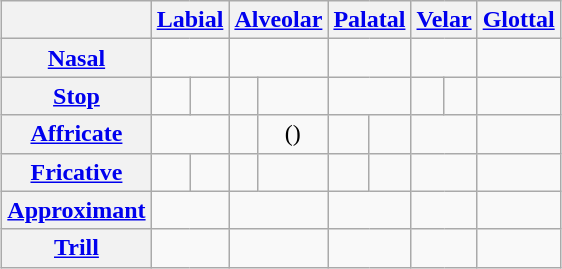<table class="wikitable" style="margin: 0 auto;" style="text-align:center;">
<tr>
<th></th>
<th colspan="2"><a href='#'>Labial</a></th>
<th colspan="2"><a href='#'>Alveolar</a></th>
<th colspan="2"><a href='#'>Palatal</a></th>
<th colspan="2"><a href='#'>Velar</a></th>
<th colspan="2"><a href='#'>Glottal</a></th>
</tr>
<tr style="text-align:center;">
<th><a href='#'>Nasal</a></th>
<td colspan="2"></td>
<td colspan="2"></td>
<td colspan="2"></td>
<td colspan="2"></td>
<td colspan="2"></td>
</tr>
<tr style="text-align:center;">
<th><a href='#'>Stop</a></th>
<td></td>
<td></td>
<td></td>
<td></td>
<td colspan="2"></td>
<td></td>
<td></td>
<td colspan="2"></td>
</tr>
<tr style="text-align:center;">
<th><a href='#'>Affricate</a></th>
<td colspan="2"></td>
<td></td>
<td>()</td>
<td></td>
<td></td>
<td colspan="2"></td>
<td colspan="2"></td>
</tr>
<tr style="text-align:center;">
<th><a href='#'>Fricative</a></th>
<td></td>
<td></td>
<td></td>
<td></td>
<td></td>
<td></td>
<td colspan="2"></td>
<td colspan="2"></td>
</tr>
<tr style="text-align:center;">
<th><a href='#'>Approximant</a></th>
<td colspan="2"></td>
<td colspan="2"></td>
<td colspan="2"></td>
<td colspan="2"></td>
<td colspan="2"></td>
</tr>
<tr style="text-align:center;">
<th><a href='#'>Trill</a></th>
<td colspan="2"></td>
<td colspan="2"></td>
<td colspan="2"></td>
<td colspan="2"></td>
<td colspan="2"></td>
</tr>
</table>
